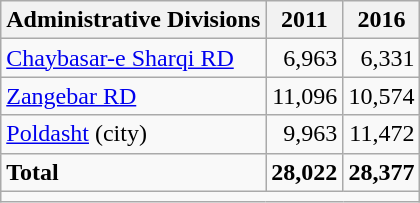<table class="wikitable">
<tr>
<th>Administrative Divisions</th>
<th>2011</th>
<th>2016</th>
</tr>
<tr>
<td><a href='#'>Chaybasar-e Sharqi RD</a></td>
<td style="text-align: right;">6,963</td>
<td style="text-align: right;">6,331</td>
</tr>
<tr>
<td><a href='#'>Zangebar RD</a></td>
<td style="text-align: right;">11,096</td>
<td style="text-align: right;">10,574</td>
</tr>
<tr>
<td><a href='#'>Poldasht</a> (city)</td>
<td style="text-align: right;">9,963</td>
<td style="text-align: right;">11,472</td>
</tr>
<tr>
<td><strong>Total</strong></td>
<td style="text-align: right;"><strong>28,022</strong></td>
<td style="text-align: right;"><strong>28,377</strong></td>
</tr>
<tr>
<td colspan=3></td>
</tr>
</table>
